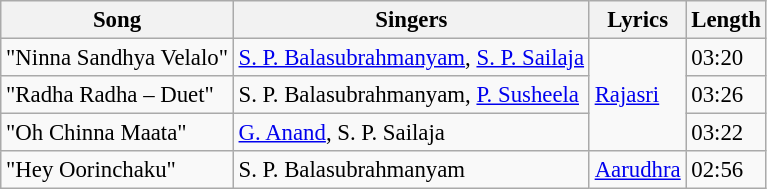<table class="wikitable" style="font-size:95%;">
<tr>
<th>Song</th>
<th>Singers</th>
<th>Lyrics</th>
<th>Length</th>
</tr>
<tr>
<td>"Ninna Sandhya Velalo"</td>
<td><a href='#'>S. P. Balasubrahmanyam</a>, <a href='#'>S. P. Sailaja</a></td>
<td rowspan="3"><a href='#'>Rajasri</a></td>
<td>03:20</td>
</tr>
<tr>
<td>"Radha Radha – Duet"</td>
<td>S. P. Balasubrahmanyam, <a href='#'>P. Susheela</a></td>
<td>03:26</td>
</tr>
<tr>
<td>"Oh Chinna Maata"</td>
<td><a href='#'>G. Anand</a>, S. P. Sailaja</td>
<td>03:22</td>
</tr>
<tr>
<td>"Hey Oorinchaku"</td>
<td>S. P. Balasubrahmanyam</td>
<td><a href='#'>Aarudhra</a></td>
<td>02:56</td>
</tr>
</table>
